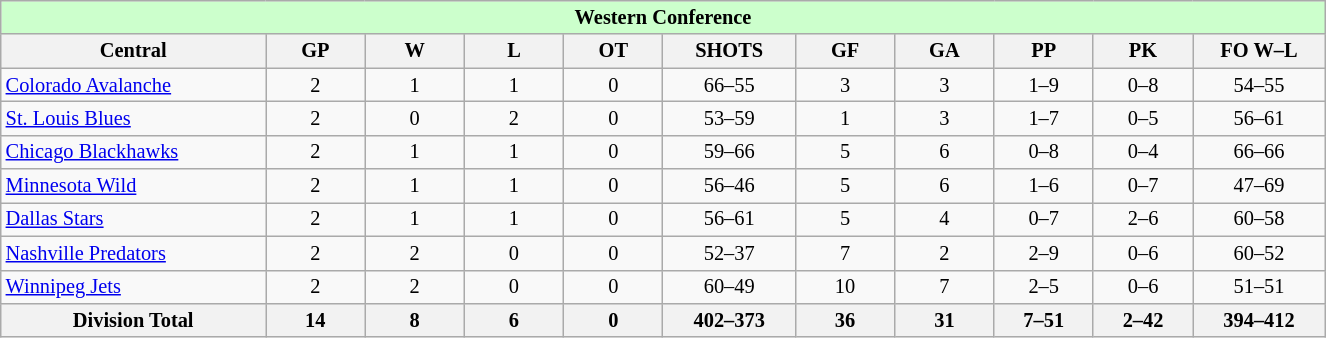<table class="wikitable" style="text-align:center; width:65em; font-size:85%;">
<tr style="background:#cfc; font-weight:bold;">
<td colspan=11>Western Conference</td>
</tr>
<tr>
<th width="20%">Central</th>
<th width="7.5%">GP</th>
<th width="7.5%">W</th>
<th width="7.5%">L</th>
<th width="7.5%">OT</th>
<th width="10%">SHOTS</th>
<th width="7.5%">GF</th>
<th width="7.5%">GA</th>
<th width="7.5%">PP</th>
<th width="7.5%">PK</th>
<th width="10%">FO W–L</th>
</tr>
<tr>
<td align=left><a href='#'>Colorado Avalanche</a></td>
<td>2</td>
<td>1</td>
<td>1</td>
<td>0</td>
<td>66–55</td>
<td>3</td>
<td>3</td>
<td>1–9</td>
<td>0–8</td>
<td>54–55</td>
</tr>
<tr>
<td align=left><a href='#'>St. Louis Blues</a></td>
<td>2</td>
<td>0</td>
<td>2</td>
<td>0</td>
<td>53–59</td>
<td>1</td>
<td>3</td>
<td>1–7</td>
<td>0–5</td>
<td>56–61</td>
</tr>
<tr>
<td align=left><a href='#'>Chicago Blackhawks</a></td>
<td>2</td>
<td>1</td>
<td>1</td>
<td>0</td>
<td>59–66</td>
<td>5</td>
<td>6</td>
<td>0–8</td>
<td>0–4</td>
<td>66–66</td>
</tr>
<tr>
<td align=left><a href='#'>Minnesota Wild</a></td>
<td>2</td>
<td>1</td>
<td>1</td>
<td>0</td>
<td>56–46</td>
<td>5</td>
<td>6</td>
<td>1–6</td>
<td>0–7</td>
<td>47–69</td>
</tr>
<tr>
<td align=left><a href='#'>Dallas Stars</a></td>
<td>2</td>
<td>1</td>
<td>1</td>
<td>0</td>
<td>56–61</td>
<td>5</td>
<td>4</td>
<td>0–7</td>
<td>2–6</td>
<td>60–58</td>
</tr>
<tr>
<td align=left><a href='#'>Nashville Predators</a></td>
<td>2</td>
<td>2</td>
<td>0</td>
<td>0</td>
<td>52–37</td>
<td>7</td>
<td>2</td>
<td>2–9</td>
<td>0–6</td>
<td>60–52</td>
</tr>
<tr>
<td align=left><a href='#'>Winnipeg Jets</a></td>
<td>2</td>
<td>2</td>
<td>0</td>
<td>0</td>
<td>60–49</td>
<td>10</td>
<td>7</td>
<td>2–5</td>
<td>0–6</td>
<td>51–51</td>
</tr>
<tr>
<th>Division Total</th>
<th>14</th>
<th>8</th>
<th>6</th>
<th>0</th>
<th>402–373</th>
<th>36</th>
<th>31</th>
<th>7–51</th>
<th>2–42</th>
<th>394–412</th>
</tr>
</table>
